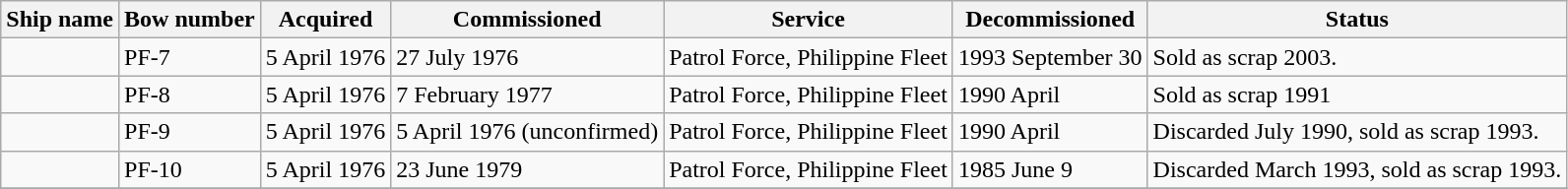<table class="wikitable">
<tr>
<th>Ship name</th>
<th>Bow number</th>
<th>Acquired</th>
<th>Commissioned</th>
<th>Service</th>
<th>Decommissioned</th>
<th>Status</th>
</tr>
<tr>
<td></td>
<td>PF-7</td>
<td>5 April 1976</td>
<td>27 July 1976</td>
<td>Patrol Force, Philippine Fleet</td>
<td>1993 September 30</td>
<td>Sold as scrap 2003.</td>
</tr>
<tr>
<td></td>
<td>PF-8</td>
<td>5 April 1976</td>
<td>7 February 1977</td>
<td>Patrol Force, Philippine Fleet</td>
<td>1990 April</td>
<td>Sold as scrap 1991</td>
</tr>
<tr>
<td></td>
<td>PF-9</td>
<td>5 April 1976</td>
<td>5 April 1976 (unconfirmed)</td>
<td>Patrol Force, Philippine Fleet</td>
<td>1990 April</td>
<td>Discarded July 1990, sold as scrap 1993.</td>
</tr>
<tr>
<td></td>
<td>PF-10</td>
<td>5 April 1976</td>
<td>23 June 1979</td>
<td>Patrol Force, Philippine Fleet</td>
<td>1985 June 9</td>
<td>Discarded March 1993, sold as scrap 1993.</td>
</tr>
<tr>
</tr>
</table>
